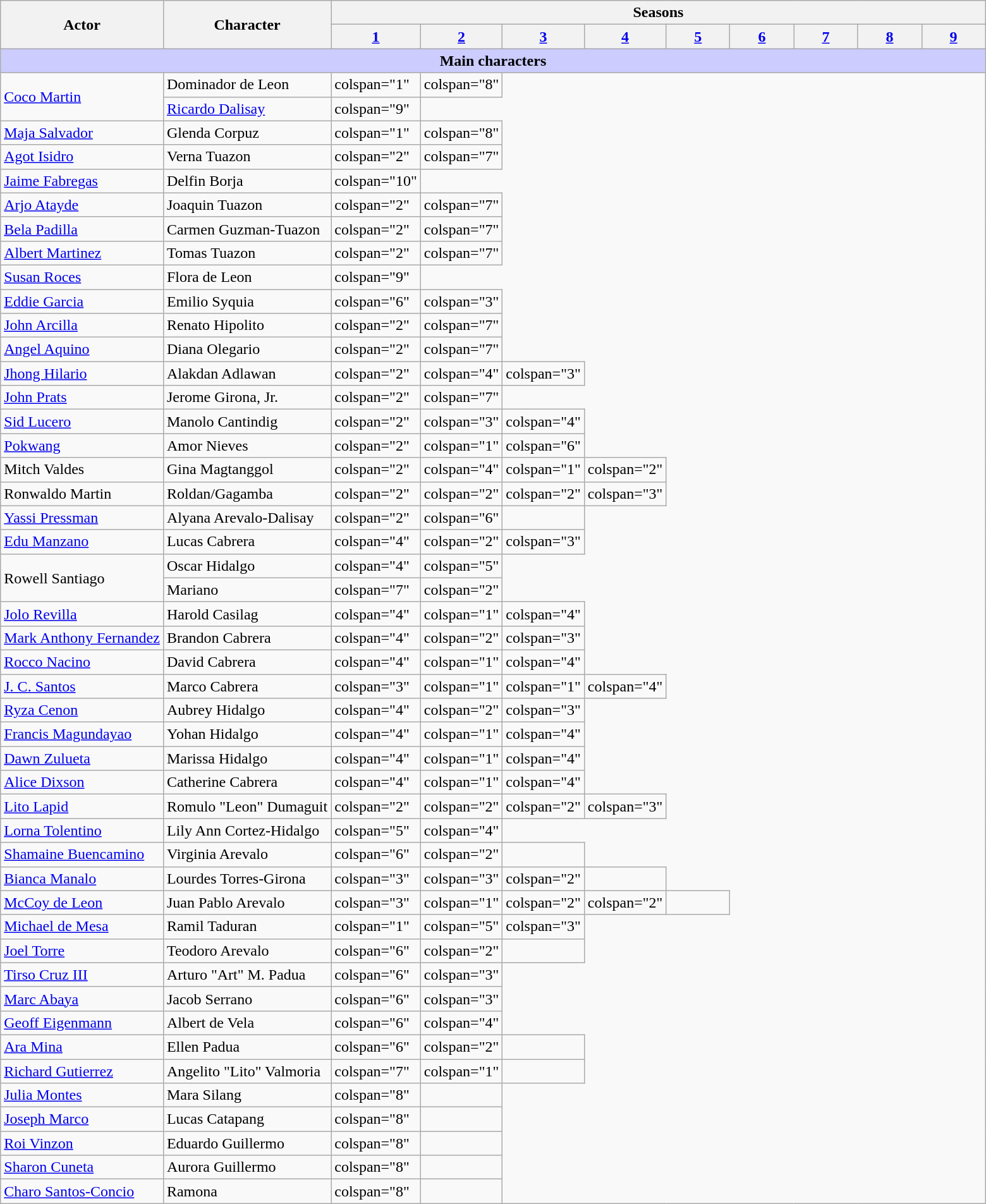<table class="wikitable">
<tr>
<th rowspan="2">Actor</th>
<th rowspan="2">Character</th>
<th colspan="10">Seasons</th>
</tr>
<tr>
<th style="width:60px;"><a href='#'>1</a></th>
<th style="width:60px;"><a href='#'>2</a></th>
<th style="width:60px;"><a href='#'>3</a></th>
<th style="width:60px;"><a href='#'>4</a></th>
<th style="width:60px;"><a href='#'>5</a></th>
<th style="width:60px;"><a href='#'>6</a></th>
<th style="width:60px;"><a href='#'>7</a></th>
<th style="width:60px;"><a href='#'>8</a></th>
<th style="width:60px;"><a href='#'>9</a></th>
</tr>
<tr>
<th colspan="11" style="background:#ccf;"><strong>Main characters</strong></th>
</tr>
<tr>
<td rowspan="2"><a href='#'>Coco Martin</a></td>
<td>Dominador de Leon</td>
<td>colspan="1" </td>
<td>colspan="8" </td>
</tr>
<tr>
<td><a href='#'>Ricardo Dalisay</a></td>
<td>colspan="9" </td>
</tr>
<tr>
<td><a href='#'>Maja Salvador</a></td>
<td>Glenda Corpuz</td>
<td>colspan="1" </td>
<td>colspan="8" </td>
</tr>
<tr>
<td><a href='#'>Agot Isidro</a></td>
<td>Verna Tuazon</td>
<td>colspan="2" </td>
<td>colspan="7" </td>
</tr>
<tr>
<td><a href='#'>Jaime Fabregas</a></td>
<td>Delfin Borja</td>
<td>colspan="10" </td>
</tr>
<tr>
<td><a href='#'>Arjo Atayde</a></td>
<td>Joaquin Tuazon</td>
<td>colspan="2" </td>
<td>colspan="7" </td>
</tr>
<tr>
<td><a href='#'>Bela Padilla</a></td>
<td>Carmen Guzman-Tuazon</td>
<td>colspan="2" </td>
<td>colspan="7" </td>
</tr>
<tr>
<td><a href='#'>Albert Martinez</a></td>
<td>Tomas Tuazon</td>
<td>colspan="2" </td>
<td>colspan="7" </td>
</tr>
<tr>
<td><a href='#'>Susan Roces</a></td>
<td>Flora de Leon</td>
<td>colspan="9" </td>
</tr>
<tr>
<td><a href='#'>Eddie Garcia</a></td>
<td>Emilio Syquia</td>
<td>colspan="6" </td>
<td>colspan="3" </td>
</tr>
<tr>
<td><a href='#'>John Arcilla</a></td>
<td>Renato Hipolito</td>
<td>colspan="2" </td>
<td>colspan="7" </td>
</tr>
<tr>
<td><a href='#'>Angel Aquino</a></td>
<td>Diana Olegario</td>
<td>colspan="2" </td>
<td>colspan="7" </td>
</tr>
<tr>
<td><a href='#'>Jhong Hilario</a></td>
<td>Alakdan Adlawan</td>
<td>colspan="2" </td>
<td>colspan="4" </td>
<td>colspan="3" </td>
</tr>
<tr>
<td><a href='#'>John Prats</a></td>
<td>Jerome Girona, Jr.</td>
<td>colspan="2" </td>
<td>colspan="7" </td>
</tr>
<tr>
<td><a href='#'>Sid Lucero</a></td>
<td>Manolo Cantindig</td>
<td>colspan="2" </td>
<td>colspan="3" </td>
<td>colspan="4" </td>
</tr>
<tr>
<td><a href='#'>Pokwang</a></td>
<td>Amor Nieves</td>
<td>colspan="2" </td>
<td>colspan="1" </td>
<td>colspan="6" </td>
</tr>
<tr>
<td>Mitch Valdes</td>
<td>Gina Magtanggol</td>
<td>colspan="2" </td>
<td>colspan="4" </td>
<td>colspan="1" </td>
<td>colspan="2" </td>
</tr>
<tr>
<td>Ronwaldo Martin</td>
<td>Roldan/Gagamba</td>
<td>colspan="2" </td>
<td>colspan="2" </td>
<td>colspan="2" </td>
<td>colspan="3" </td>
</tr>
<tr>
<td><a href='#'>Yassi Pressman</a></td>
<td>Alyana Arevalo-Dalisay</td>
<td>colspan="2" </td>
<td>colspan="6" </td>
<td></td>
</tr>
<tr>
<td><a href='#'>Edu Manzano</a></td>
<td>Lucas Cabrera</td>
<td>colspan="4" </td>
<td>colspan="2" </td>
<td>colspan="3" </td>
</tr>
<tr>
<td rowspan="2">Rowell Santiago</td>
<td>Oscar Hidalgo</td>
<td>colspan="4" </td>
<td>colspan="5" </td>
</tr>
<tr>
<td>Mariano</td>
<td>colspan="7" </td>
<td>colspan="2" </td>
</tr>
<tr>
<td><a href='#'>Jolo Revilla</a></td>
<td>Harold Casilag</td>
<td>colspan="4" </td>
<td>colspan="1" </td>
<td>colspan="4" </td>
</tr>
<tr>
<td><a href='#'>Mark Anthony Fernandez</a></td>
<td>Brandon Cabrera</td>
<td>colspan="4" </td>
<td>colspan="2" </td>
<td>colspan="3" </td>
</tr>
<tr>
<td><a href='#'>Rocco Nacino</a></td>
<td>David Cabrera</td>
<td>colspan="4" </td>
<td>colspan="1" </td>
<td>colspan="4" </td>
</tr>
<tr>
<td><a href='#'>J. C. Santos</a></td>
<td>Marco Cabrera</td>
<td>colspan="3" </td>
<td>colspan="1" </td>
<td>colspan="1" </td>
<td>colspan="4" </td>
</tr>
<tr>
<td><a href='#'>Ryza Cenon</a></td>
<td>Aubrey Hidalgo</td>
<td>colspan="4" </td>
<td>colspan="2" </td>
<td>colspan="3" </td>
</tr>
<tr>
<td><a href='#'>Francis Magundayao</a></td>
<td>Yohan Hidalgo</td>
<td>colspan="4" </td>
<td>colspan="1" </td>
<td>colspan="4" </td>
</tr>
<tr>
<td><a href='#'>Dawn Zulueta</a></td>
<td>Marissa Hidalgo</td>
<td>colspan="4" </td>
<td>colspan="1" </td>
<td>colspan="4" </td>
</tr>
<tr>
<td><a href='#'>Alice Dixson</a></td>
<td>Catherine Cabrera</td>
<td>colspan="4" </td>
<td>colspan="1" </td>
<td>colspan="4" </td>
</tr>
<tr>
<td><a href='#'>Lito Lapid</a></td>
<td>Romulo "Leon" Dumaguit</td>
<td>colspan="2" </td>
<td>colspan="2" </td>
<td>colspan="2" </td>
<td>colspan="3" </td>
</tr>
<tr>
<td><a href='#'>Lorna Tolentino</a></td>
<td>Lily Ann Cortez-Hidalgo</td>
<td>colspan="5" </td>
<td>colspan="4" </td>
</tr>
<tr>
<td><a href='#'>Shamaine Buencamino</a></td>
<td>Virginia Arevalo</td>
<td>colspan="6" </td>
<td>colspan="2" </td>
<td></td>
</tr>
<tr>
<td><a href='#'>Bianca Manalo</a></td>
<td>Lourdes Torres-Girona</td>
<td>colspan="3" </td>
<td>colspan="3" </td>
<td>colspan="2" </td>
<td></td>
</tr>
<tr>
<td><a href='#'>McCoy de Leon</a></td>
<td>Juan Pablo Arevalo</td>
<td>colspan="3" </td>
<td>colspan="1" </td>
<td>colspan="2" </td>
<td>colspan="2" </td>
<td></td>
</tr>
<tr>
<td><a href='#'>Michael de Mesa</a></td>
<td>Ramil Taduran</td>
<td>colspan="1" </td>
<td>colspan="5" </td>
<td>colspan="3" </td>
</tr>
<tr>
<td><a href='#'>Joel Torre</a></td>
<td>Teodoro Arevalo</td>
<td>colspan="6" </td>
<td>colspan="2" </td>
<td></td>
</tr>
<tr>
<td><a href='#'>Tirso Cruz III</a></td>
<td>Arturo "Art" M. Padua</td>
<td>colspan="6" </td>
<td>colspan="3" </td>
</tr>
<tr>
<td><a href='#'>Marc Abaya</a></td>
<td>Jacob Serrano</td>
<td>colspan="6" </td>
<td>colspan="3" </td>
</tr>
<tr>
<td><a href='#'>Geoff Eigenmann</a></td>
<td>Albert de Vela</td>
<td>colspan="6" </td>
<td>colspan="4" </td>
</tr>
<tr>
<td><a href='#'>Ara Mina</a></td>
<td>Ellen Padua</td>
<td>colspan="6" </td>
<td>colspan="2" </td>
<td></td>
</tr>
<tr>
<td><a href='#'>Richard Gutierrez</a></td>
<td>Angelito "Lito" Valmoria</td>
<td>colspan="7" </td>
<td>colspan="1" </td>
<td></td>
</tr>
<tr>
<td><a href='#'>Julia Montes</a></td>
<td>Mara Silang</td>
<td>colspan="8" </td>
<td></td>
</tr>
<tr>
<td><a href='#'>Joseph Marco</a></td>
<td>Lucas Catapang</td>
<td>colspan="8" </td>
<td></td>
</tr>
<tr>
<td><a href='#'>Roi Vinzon</a></td>
<td>Eduardo Guillermo</td>
<td>colspan="8" </td>
<td></td>
</tr>
<tr>
<td><a href='#'>Sharon Cuneta</a></td>
<td>Aurora Guillermo</td>
<td>colspan="8" </td>
<td></td>
</tr>
<tr>
<td><a href='#'>Charo Santos-Concio</a></td>
<td>Ramona</td>
<td>colspan="8" </td>
<td></td>
</tr>
</table>
